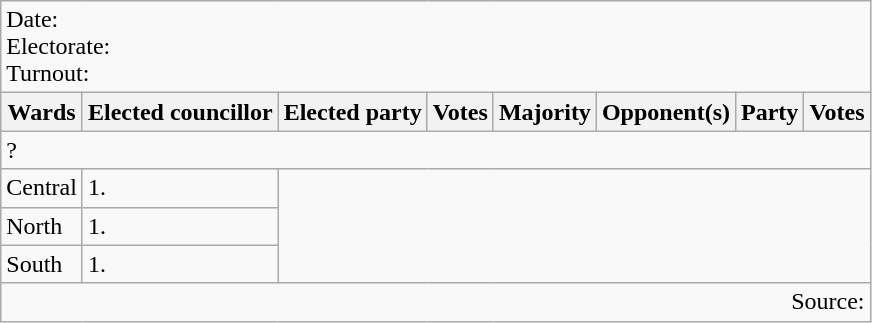<table class=wikitable>
<tr>
<td colspan=8>Date: <br>Electorate: <br>Turnout:</td>
</tr>
<tr>
<th>Wards</th>
<th>Elected councillor</th>
<th>Elected party</th>
<th>Votes</th>
<th>Majority</th>
<th>Opponent(s)</th>
<th>Party</th>
<th>Votes</th>
</tr>
<tr>
<td colspan=8>? </td>
</tr>
<tr>
<td>Central</td>
<td>1.</td>
</tr>
<tr>
<td>North</td>
<td>1.</td>
</tr>
<tr>
<td>South</td>
<td>1.</td>
</tr>
<tr>
<td colspan=8 align=right>Source:</td>
</tr>
</table>
